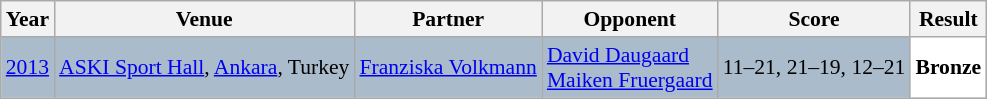<table class="sortable wikitable" style="font-size: 90%;">
<tr>
<th>Year</th>
<th>Venue</th>
<th>Partner</th>
<th>Opponent</th>
<th>Score</th>
<th>Result</th>
</tr>
<tr style="background:#AABBCC">
<td align="center"><a href='#'>2013</a></td>
<td align="left"><a href='#'>ASKI Sport Hall</a>, <a href='#'>Ankara</a>, Turkey</td>
<td align="left"> <a href='#'>Franziska Volkmann</a></td>
<td align="left"> <a href='#'>David Daugaard</a><br> <a href='#'>Maiken Fruergaard</a></td>
<td align="left">11–21, 21–19, 12–21</td>
<td style="text-align:left; background:white"> <strong>Bronze</strong></td>
</tr>
</table>
